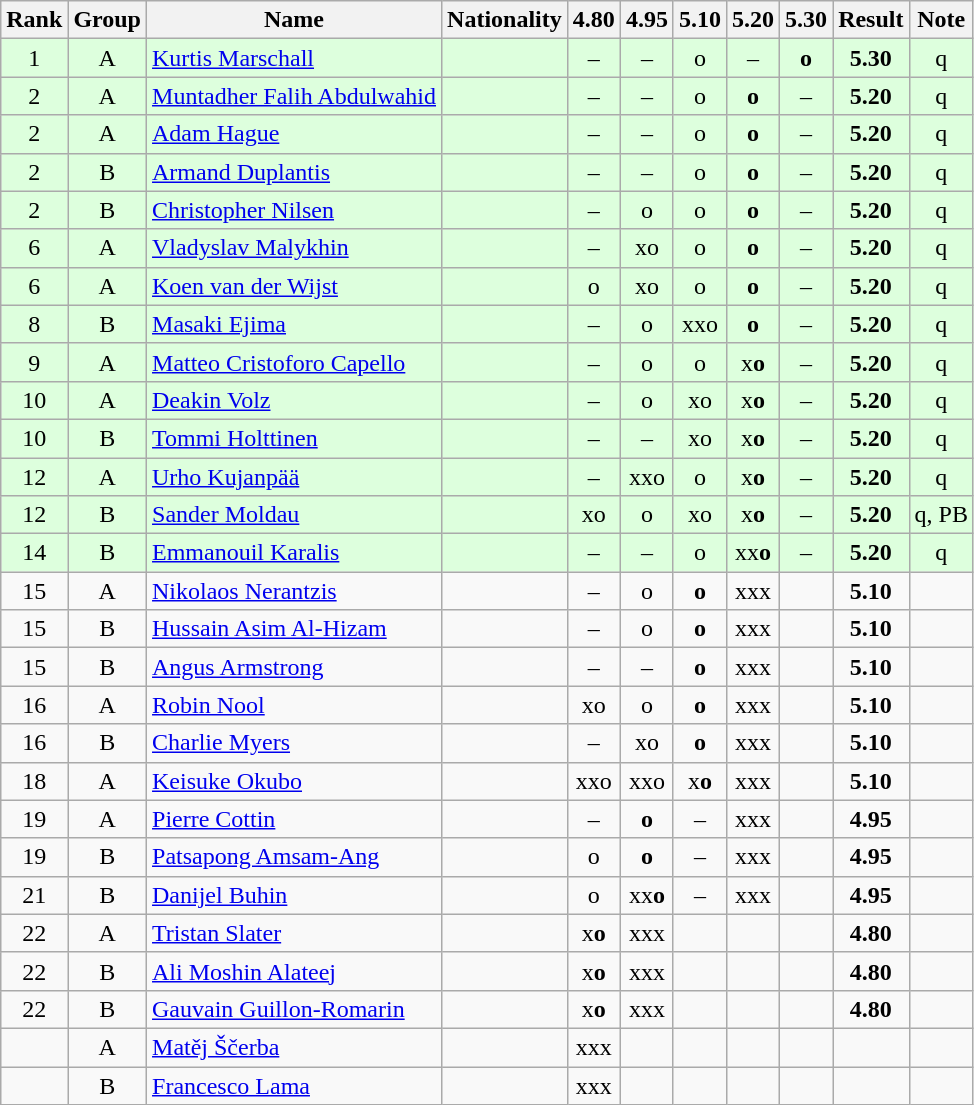<table class="wikitable sortable" style="text-align:center">
<tr>
<th>Rank</th>
<th>Group</th>
<th>Name</th>
<th>Nationality</th>
<th>4.80</th>
<th>4.95</th>
<th>5.10</th>
<th>5.20</th>
<th>5.30</th>
<th>Result</th>
<th>Note</th>
</tr>
<tr bgcolor=ddffdd>
<td>1</td>
<td>A</td>
<td align=left><a href='#'>Kurtis Marschall</a></td>
<td align=left></td>
<td>–</td>
<td>–</td>
<td>o</td>
<td>–</td>
<td><strong>o</strong></td>
<td><strong>5.30</strong></td>
<td>q</td>
</tr>
<tr bgcolor=ddffdd>
<td>2</td>
<td>A</td>
<td align=left><a href='#'>Muntadher Falih Abdulwahid</a></td>
<td align=left></td>
<td>–</td>
<td>–</td>
<td>o</td>
<td><strong>o</strong></td>
<td>–</td>
<td><strong>5.20</strong></td>
<td>q</td>
</tr>
<tr bgcolor=ddffdd>
<td>2</td>
<td>A</td>
<td align=left><a href='#'>Adam Hague</a></td>
<td align=left></td>
<td>–</td>
<td>–</td>
<td>o</td>
<td><strong>o</strong></td>
<td>–</td>
<td><strong>5.20</strong></td>
<td>q</td>
</tr>
<tr bgcolor=ddffdd>
<td>2</td>
<td>B</td>
<td align=left><a href='#'>Armand Duplantis</a></td>
<td align=left></td>
<td>–</td>
<td>–</td>
<td>o</td>
<td><strong>o</strong></td>
<td>–</td>
<td><strong>5.20</strong></td>
<td>q</td>
</tr>
<tr bgcolor=ddffdd>
<td>2</td>
<td>B</td>
<td align=left><a href='#'>Christopher Nilsen</a></td>
<td align=left></td>
<td>–</td>
<td>o</td>
<td>o</td>
<td><strong>o</strong></td>
<td>–</td>
<td><strong>5.20</strong></td>
<td>q</td>
</tr>
<tr bgcolor=ddffdd>
<td>6</td>
<td>A</td>
<td align=left><a href='#'>Vladyslav Malykhin</a></td>
<td align=left></td>
<td>–</td>
<td>xo</td>
<td>o</td>
<td><strong>o</strong></td>
<td>–</td>
<td><strong>5.20</strong></td>
<td>q</td>
</tr>
<tr bgcolor=ddffdd>
<td>6</td>
<td>A</td>
<td align=left><a href='#'>Koen van der Wijst</a></td>
<td align=left></td>
<td>o</td>
<td>xo</td>
<td>o</td>
<td><strong>o</strong></td>
<td>–</td>
<td><strong>5.20</strong></td>
<td>q</td>
</tr>
<tr bgcolor=ddffdd>
<td>8</td>
<td>B</td>
<td align=left><a href='#'>Masaki Ejima</a></td>
<td align=left></td>
<td>–</td>
<td>o</td>
<td>xxo</td>
<td><strong>o</strong></td>
<td>–</td>
<td><strong>5.20</strong></td>
<td>q</td>
</tr>
<tr bgcolor=ddffdd>
<td>9</td>
<td>A</td>
<td align=left><a href='#'>Matteo Cristoforo Capello</a></td>
<td align=left></td>
<td>–</td>
<td>o</td>
<td>o</td>
<td>x<strong>o</strong></td>
<td>–</td>
<td><strong>5.20</strong></td>
<td>q</td>
</tr>
<tr bgcolor=ddffdd>
<td>10</td>
<td>A</td>
<td align=left><a href='#'>Deakin Volz</a></td>
<td align=left></td>
<td>–</td>
<td>o</td>
<td>xo</td>
<td>x<strong>o</strong></td>
<td>–</td>
<td><strong>5.20</strong></td>
<td>q</td>
</tr>
<tr bgcolor=ddffdd>
<td>10</td>
<td>B</td>
<td align=left><a href='#'>Tommi Holttinen</a></td>
<td align=left></td>
<td>–</td>
<td>–</td>
<td>xo</td>
<td>x<strong>o</strong></td>
<td>–</td>
<td><strong>5.20</strong></td>
<td>q</td>
</tr>
<tr bgcolor=ddffdd>
<td>12</td>
<td>A</td>
<td align=left><a href='#'>Urho Kujanpää</a></td>
<td align=left></td>
<td>–</td>
<td>xxo</td>
<td>o</td>
<td>x<strong>o</strong></td>
<td>–</td>
<td><strong>5.20</strong></td>
<td>q</td>
</tr>
<tr bgcolor=ddffdd>
<td>12</td>
<td>B</td>
<td align=left><a href='#'>Sander Moldau</a></td>
<td align=left></td>
<td>xo</td>
<td>o</td>
<td>xo</td>
<td>x<strong>o</strong></td>
<td>–</td>
<td><strong>5.20</strong></td>
<td>q, PB</td>
</tr>
<tr bgcolor=ddffdd>
<td>14</td>
<td>B</td>
<td align=left><a href='#'>Emmanouil Karalis</a></td>
<td align=left></td>
<td>–</td>
<td>–</td>
<td>o</td>
<td>xx<strong>o</strong></td>
<td>–</td>
<td><strong>5.20</strong></td>
<td>q</td>
</tr>
<tr>
<td>15</td>
<td>A</td>
<td align=left><a href='#'>Nikolaos Nerantzis</a></td>
<td align=left></td>
<td>–</td>
<td>o</td>
<td><strong>o</strong></td>
<td>xxx</td>
<td></td>
<td><strong>5.10</strong></td>
<td></td>
</tr>
<tr>
<td>15</td>
<td>B</td>
<td align=left><a href='#'>Hussain Asim Al-Hizam</a></td>
<td align=left></td>
<td>–</td>
<td>o</td>
<td><strong>o</strong></td>
<td>xxx</td>
<td></td>
<td><strong>5.10</strong></td>
<td></td>
</tr>
<tr>
<td>15</td>
<td>B</td>
<td align=left><a href='#'>Angus Armstrong</a></td>
<td align=left></td>
<td>–</td>
<td>–</td>
<td><strong>o</strong></td>
<td>xxx</td>
<td></td>
<td><strong>5.10</strong></td>
<td></td>
</tr>
<tr>
<td>16</td>
<td>A</td>
<td align=left><a href='#'>Robin Nool</a></td>
<td align=left></td>
<td>xo</td>
<td>o</td>
<td><strong>o</strong></td>
<td>xxx</td>
<td></td>
<td><strong>5.10</strong></td>
<td></td>
</tr>
<tr>
<td>16</td>
<td>B</td>
<td align=left><a href='#'>Charlie Myers</a></td>
<td align=left></td>
<td>–</td>
<td>xo</td>
<td><strong>o</strong></td>
<td>xxx</td>
<td></td>
<td><strong>5.10</strong></td>
<td></td>
</tr>
<tr>
<td>18</td>
<td>A</td>
<td align=left><a href='#'>Keisuke Okubo</a></td>
<td align=left></td>
<td>xxo</td>
<td>xxo</td>
<td>x<strong>o</strong></td>
<td>xxx</td>
<td></td>
<td><strong>5.10</strong></td>
<td></td>
</tr>
<tr>
<td>19</td>
<td>A</td>
<td align=left><a href='#'>Pierre Cottin</a></td>
<td align=left></td>
<td>–</td>
<td><strong>o</strong></td>
<td>–</td>
<td>xxx</td>
<td></td>
<td><strong>4.95</strong></td>
<td></td>
</tr>
<tr>
<td>19</td>
<td>B</td>
<td align=left><a href='#'>Patsapong Amsam-Ang</a></td>
<td align=left></td>
<td>o</td>
<td><strong>o</strong></td>
<td>–</td>
<td>xxx</td>
<td></td>
<td><strong>4.95</strong></td>
<td></td>
</tr>
<tr>
<td>21</td>
<td>B</td>
<td align=left><a href='#'>Danijel Buhin</a></td>
<td align=left></td>
<td>o</td>
<td>xx<strong>o</strong></td>
<td>–</td>
<td>xxx</td>
<td></td>
<td><strong>4.95</strong></td>
<td></td>
</tr>
<tr>
<td>22</td>
<td>A</td>
<td align=left><a href='#'>Tristan Slater</a></td>
<td align=left></td>
<td>x<strong>o</strong></td>
<td>xxx</td>
<td></td>
<td></td>
<td></td>
<td><strong>4.80</strong></td>
<td></td>
</tr>
<tr>
<td>22</td>
<td>B</td>
<td align=left><a href='#'>Ali Moshin Alateej</a></td>
<td align=left></td>
<td>x<strong>o</strong></td>
<td>xxx</td>
<td></td>
<td></td>
<td></td>
<td><strong>4.80</strong></td>
<td></td>
</tr>
<tr>
<td>22</td>
<td>B</td>
<td align=left><a href='#'>Gauvain Guillon-Romarin</a></td>
<td align=left></td>
<td>x<strong>o</strong></td>
<td>xxx</td>
<td></td>
<td></td>
<td></td>
<td><strong>4.80</strong></td>
<td></td>
</tr>
<tr>
<td></td>
<td>A</td>
<td align=left><a href='#'>Matěj Ščerba</a></td>
<td align=left></td>
<td>xxx</td>
<td></td>
<td></td>
<td></td>
<td></td>
<td><strong></strong></td>
<td></td>
</tr>
<tr>
<td></td>
<td>B</td>
<td align=left><a href='#'>Francesco Lama</a></td>
<td align=left></td>
<td>xxx</td>
<td></td>
<td></td>
<td></td>
<td></td>
<td><strong></strong></td>
<td></td>
</tr>
</table>
